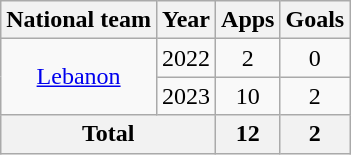<table class="wikitable" style="text-align:center">
<tr>
<th>National team</th>
<th>Year</th>
<th>Apps</th>
<th>Goals</th>
</tr>
<tr>
<td rowspan="2"><a href='#'>Lebanon</a></td>
<td>2022</td>
<td>2</td>
<td>0</td>
</tr>
<tr>
<td>2023</td>
<td>10</td>
<td>2</td>
</tr>
<tr>
<th colspan="2">Total</th>
<th>12</th>
<th>2</th>
</tr>
</table>
